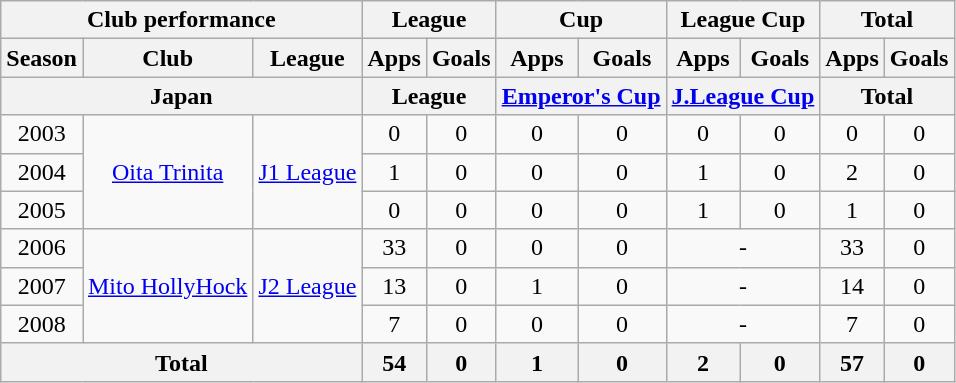<table class="wikitable" style="text-align:center;">
<tr>
<th colspan=3>Club performance</th>
<th colspan=2>League</th>
<th colspan=2>Cup</th>
<th colspan=2>League Cup</th>
<th colspan=2>Total</th>
</tr>
<tr>
<th>Season</th>
<th>Club</th>
<th>League</th>
<th>Apps</th>
<th>Goals</th>
<th>Apps</th>
<th>Goals</th>
<th>Apps</th>
<th>Goals</th>
<th>Apps</th>
<th>Goals</th>
</tr>
<tr>
<th colspan=3>Japan</th>
<th colspan=2>League</th>
<th colspan=2><a href='#'>Emperor's Cup</a></th>
<th colspan=2><a href='#'>J.League Cup</a></th>
<th colspan=2>Total</th>
</tr>
<tr>
<td>2003</td>
<td rowspan="3"><a href='#'>Oita Trinita</a></td>
<td rowspan="3"><a href='#'>J1 League</a></td>
<td>0</td>
<td>0</td>
<td>0</td>
<td>0</td>
<td>0</td>
<td>0</td>
<td>0</td>
<td>0</td>
</tr>
<tr>
<td>2004</td>
<td>1</td>
<td>0</td>
<td>0</td>
<td>0</td>
<td>1</td>
<td>0</td>
<td>2</td>
<td>0</td>
</tr>
<tr>
<td>2005</td>
<td>0</td>
<td>0</td>
<td>0</td>
<td>0</td>
<td>1</td>
<td>0</td>
<td>1</td>
<td>0</td>
</tr>
<tr>
<td>2006</td>
<td rowspan="3"><a href='#'>Mito HollyHock</a></td>
<td rowspan="3"><a href='#'>J2 League</a></td>
<td>33</td>
<td>0</td>
<td>0</td>
<td>0</td>
<td colspan="2">-</td>
<td>33</td>
<td>0</td>
</tr>
<tr>
<td>2007</td>
<td>13</td>
<td>0</td>
<td>1</td>
<td>0</td>
<td colspan="2">-</td>
<td>14</td>
<td>0</td>
</tr>
<tr>
<td>2008</td>
<td>7</td>
<td>0</td>
<td>0</td>
<td>0</td>
<td colspan="2">-</td>
<td>7</td>
<td>0</td>
</tr>
<tr>
<th colspan=3>Total</th>
<th>54</th>
<th>0</th>
<th>1</th>
<th>0</th>
<th>2</th>
<th>0</th>
<th>57</th>
<th>0</th>
</tr>
</table>
